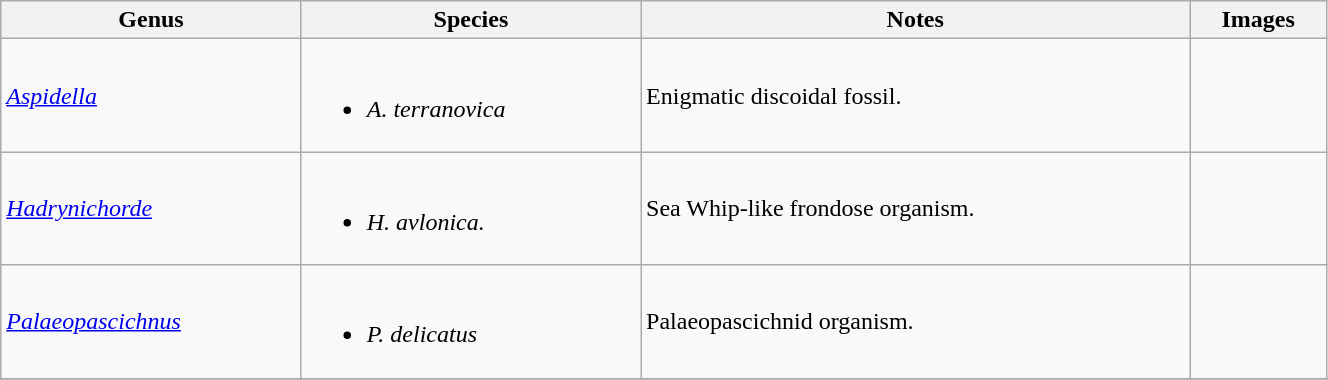<table class="wikitable" style="width:70%;">
<tr>
<th>Genus</th>
<th>Species</th>
<th>Notes</th>
<th>Images</th>
</tr>
<tr>
<td><em><a href='#'>Aspidella</a></em></td>
<td><br><ul><li><em>A. terranovica</em></li></ul></td>
<td>Enigmatic discoidal fossil.</td>
<td></td>
</tr>
<tr>
<td><em><a href='#'>Hadrynichorde</a></em></td>
<td><br><ul><li><em>H. avlonica.</em></li></ul></td>
<td>Sea Whip-like frondose organism.</td>
<td></td>
</tr>
<tr>
<td><em><a href='#'>Palaeopascichnus</a></em></td>
<td><br><ul><li><em>P. delicatus</em></li></ul></td>
<td>Palaeopascichnid organism.</td>
<td></td>
</tr>
<tr>
</tr>
</table>
